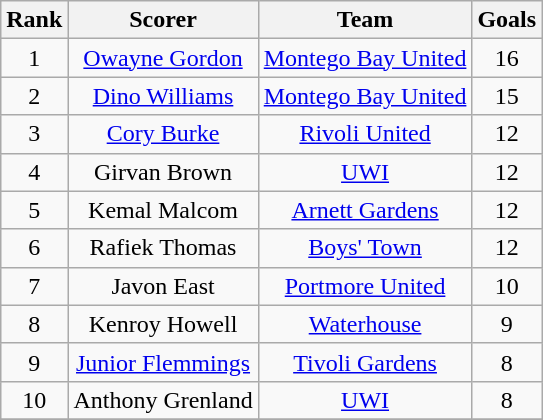<table class="wikitable" style="text-align:center">
<tr>
<th>Rank</th>
<th>Scorer</th>
<th>Team</th>
<th>Goals</th>
</tr>
<tr>
<td>1</td>
<td> <a href='#'>Owayne Gordon</a></td>
<td><a href='#'>Montego Bay United</a></td>
<td>16</td>
</tr>
<tr>
<td>2</td>
<td> <a href='#'>Dino Williams</a></td>
<td><a href='#'>Montego Bay United</a></td>
<td>15</td>
</tr>
<tr>
<td>3</td>
<td> <a href='#'>Cory Burke</a></td>
<td><a href='#'>Rivoli United</a></td>
<td>12</td>
</tr>
<tr>
<td>4</td>
<td> Girvan Brown</td>
<td><a href='#'>UWI</a></td>
<td>12</td>
</tr>
<tr>
<td>5</td>
<td> Kemal Malcom</td>
<td><a href='#'>Arnett Gardens</a></td>
<td>12</td>
</tr>
<tr>
<td>6</td>
<td> Rafiek Thomas</td>
<td><a href='#'>Boys' Town</a></td>
<td>12</td>
</tr>
<tr>
<td>7</td>
<td> Javon East</td>
<td><a href='#'>Portmore United</a></td>
<td>10</td>
</tr>
<tr>
<td>8</td>
<td> Kenroy Howell</td>
<td><a href='#'>Waterhouse</a></td>
<td>9</td>
</tr>
<tr>
<td>9</td>
<td> <a href='#'>Junior Flemmings</a></td>
<td><a href='#'>Tivoli Gardens</a></td>
<td>8</td>
</tr>
<tr>
<td>10</td>
<td> Anthony Grenland</td>
<td><a href='#'>UWI</a></td>
<td>8</td>
</tr>
<tr>
</tr>
</table>
